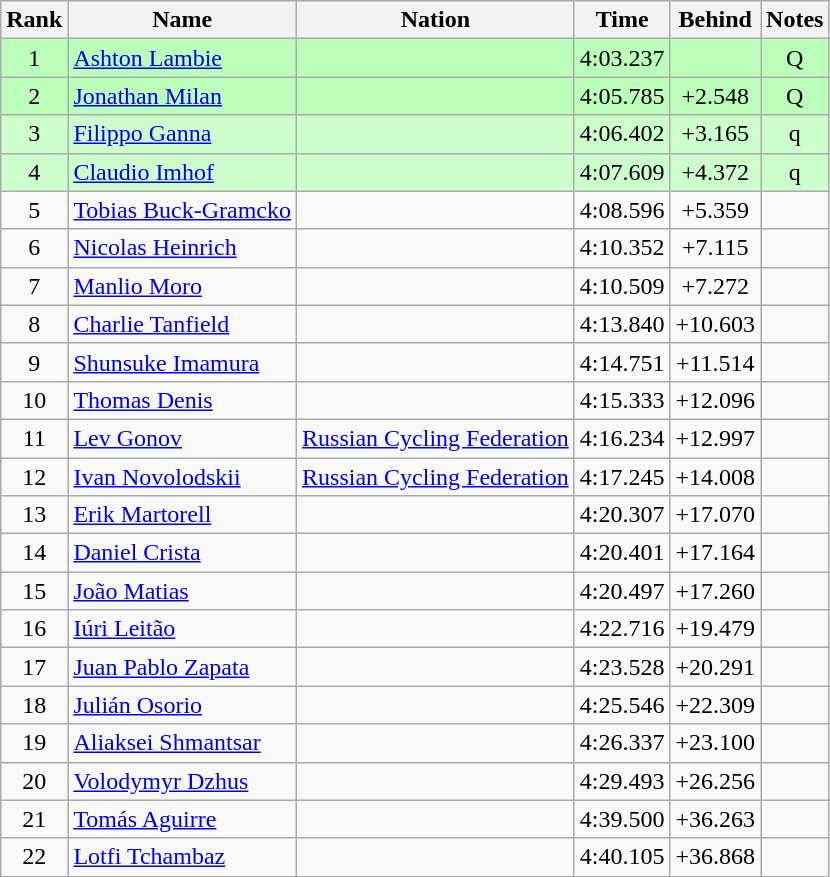<table class="wikitable sortable" style="text-align:center">
<tr>
<th>Rank</th>
<th>Name</th>
<th>Nation</th>
<th>Time</th>
<th>Behind</th>
<th>Notes</th>
</tr>
<tr bgcolor=bbffbb>
<td>1</td>
<td align=left><a href='#'>Ashton Lambie</a></td>
<td align=left></td>
<td>4:03.237</td>
<td></td>
<td>Q</td>
</tr>
<tr bgcolor=bbffbb>
<td>2</td>
<td align=left><a href='#'>Jonathan Milan</a></td>
<td align=left></td>
<td>4:05.785</td>
<td>+2.548</td>
<td>Q</td>
</tr>
<tr bgcolor=ccffcc>
<td>3</td>
<td align=left><a href='#'>Filippo Ganna</a></td>
<td align=left></td>
<td>4:06.402</td>
<td>+3.165</td>
<td>q</td>
</tr>
<tr bgcolor=ccffcc>
<td>4</td>
<td align=left><a href='#'>Claudio Imhof</a></td>
<td align=left></td>
<td>4:07.609</td>
<td>+4.372</td>
<td>q</td>
</tr>
<tr>
<td>5</td>
<td align=left><a href='#'>Tobias Buck-Gramcko</a></td>
<td align=left></td>
<td>4:08.596</td>
<td>+5.359</td>
<td></td>
</tr>
<tr>
<td>6</td>
<td align=left><a href='#'>Nicolas Heinrich</a></td>
<td align=left></td>
<td>4:10.352</td>
<td>+7.115</td>
<td></td>
</tr>
<tr>
<td>7</td>
<td align=left><a href='#'>Manlio Moro</a></td>
<td align=left></td>
<td>4:10.509</td>
<td>+7.272</td>
<td></td>
</tr>
<tr>
<td>8</td>
<td align=left><a href='#'>Charlie Tanfield</a></td>
<td align=left></td>
<td>4:13.840</td>
<td>+10.603</td>
<td></td>
</tr>
<tr>
<td>9</td>
<td align=left><a href='#'>Shunsuke Imamura</a></td>
<td align=left></td>
<td>4:14.751</td>
<td>+11.514</td>
<td></td>
</tr>
<tr>
<td>10</td>
<td align=left><a href='#'>Thomas Denis</a></td>
<td align=left></td>
<td>4:15.333</td>
<td>+12.096</td>
<td></td>
</tr>
<tr>
<td>11</td>
<td align=left><a href='#'>Lev Gonov</a></td>
<td align=left><a href='#'>Russian Cycling Federation</a></td>
<td>4:16.234</td>
<td>+12.997</td>
<td></td>
</tr>
<tr>
<td>12</td>
<td align=left><a href='#'>Ivan Novolodskii</a></td>
<td align=left><a href='#'>Russian Cycling Federation</a></td>
<td>4:17.245</td>
<td>+14.008</td>
<td></td>
</tr>
<tr>
<td>13</td>
<td align=left><a href='#'>Erik Martorell</a></td>
<td align=left></td>
<td>4:20.307</td>
<td>+17.070</td>
<td></td>
</tr>
<tr>
<td>14</td>
<td align=left><a href='#'>Daniel Crista</a></td>
<td align=left></td>
<td>4:20.401</td>
<td>+17.164</td>
<td></td>
</tr>
<tr>
<td>15</td>
<td align=left><a href='#'>João Matias</a></td>
<td align=left></td>
<td>4:20.497</td>
<td>+17.260</td>
<td></td>
</tr>
<tr>
<td>16</td>
<td align=left><a href='#'>Iúri Leitão</a></td>
<td align=left></td>
<td>4:22.716</td>
<td>+19.479</td>
<td></td>
</tr>
<tr>
<td>17</td>
<td align=left><a href='#'>Juan Pablo Zapata</a></td>
<td align=left></td>
<td>4:23.528</td>
<td>+20.291</td>
<td></td>
</tr>
<tr>
<td>18</td>
<td align=left><a href='#'>Julián Osorio</a></td>
<td align=left></td>
<td>4:25.546</td>
<td>+22.309</td>
<td></td>
</tr>
<tr>
<td>19</td>
<td align=left><a href='#'>Aliaksei Shmantsar</a></td>
<td align=left></td>
<td>4:26.337</td>
<td>+23.100</td>
<td></td>
</tr>
<tr>
<td>20</td>
<td align=left><a href='#'>Volodymyr Dzhus</a></td>
<td align=left></td>
<td>4:29.493</td>
<td>+26.256</td>
<td></td>
</tr>
<tr>
<td>21</td>
<td align=left><a href='#'>Tomás Aguirre</a></td>
<td align=left></td>
<td>4:39.500</td>
<td>+36.263</td>
<td></td>
</tr>
<tr>
<td>22</td>
<td align=left><a href='#'>Lotfi Tchambaz</a></td>
<td align=left></td>
<td>4:40.105</td>
<td>+36.868</td>
<td></td>
</tr>
</table>
